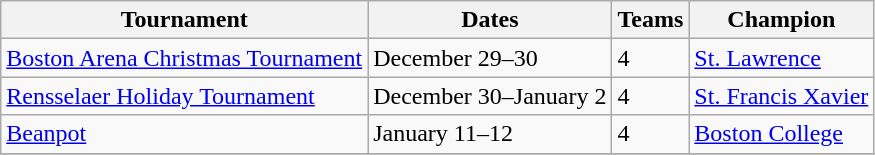<table class="wikitable">
<tr>
<th>Tournament</th>
<th>Dates</th>
<th>Teams</th>
<th>Champion</th>
</tr>
<tr>
<td><a href='#'>Boston Arena Christmas Tournament</a></td>
<td>December 29–30</td>
<td>4</td>
<td><a href='#'>St. Lawrence</a></td>
</tr>
<tr>
<td><a href='#'>Rensselaer Holiday Tournament</a></td>
<td>December 30–January 2</td>
<td>4</td>
<td><a href='#'>St. Francis Xavier</a></td>
</tr>
<tr>
<td><a href='#'>Beanpot</a></td>
<td>January 11–12</td>
<td>4</td>
<td><a href='#'>Boston College</a></td>
</tr>
<tr>
</tr>
</table>
